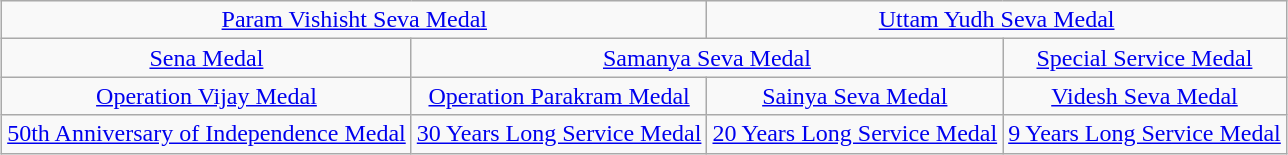<table class="wikitable" style="margin:1em auto; text-align:center;">
<tr>
<td colspan="2"><a href='#'>Param Vishisht Seva Medal</a></td>
<td colspan="2"><a href='#'>Uttam Yudh Seva Medal</a></td>
</tr>
<tr>
<td colspan="1"><a href='#'>Sena Medal</a></td>
<td colspan="2"><a href='#'>Samanya Seva Medal</a></td>
<td colspan="1"><a href='#'>Special Service Medal</a></td>
</tr>
<tr>
<td><a href='#'>Operation Vijay Medal</a></td>
<td><a href='#'>Operation Parakram Medal</a></td>
<td><a href='#'>Sainya Seva Medal</a></td>
<td><a href='#'>Videsh Seva Medal</a></td>
</tr>
<tr>
<td><a href='#'>50th Anniversary of Independence Medal</a></td>
<td><a href='#'>30 Years Long Service Medal</a></td>
<td><a href='#'>20 Years Long Service Medal</a></td>
<td><a href='#'>9 Years Long Service Medal</a></td>
</tr>
</table>
